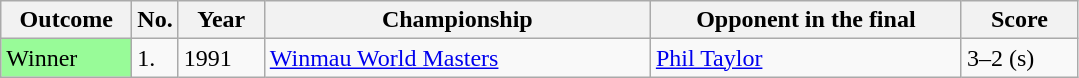<table class="wikitable">
<tr>
<th width="80">Outcome</th>
<th width="20">No.</th>
<th width="50">Year</th>
<th style="width:250px;">Championship</th>
<th style="width:200px;">Opponent in the final</th>
<th width="70">Score</th>
</tr>
<tr>
<td style="background:#98FB98">Winner</td>
<td>1.</td>
<td>1991</td>
<td><a href='#'>Winmau World Masters</a></td>
<td> <a href='#'>Phil Taylor</a></td>
<td>3–2 (s)</td>
</tr>
</table>
